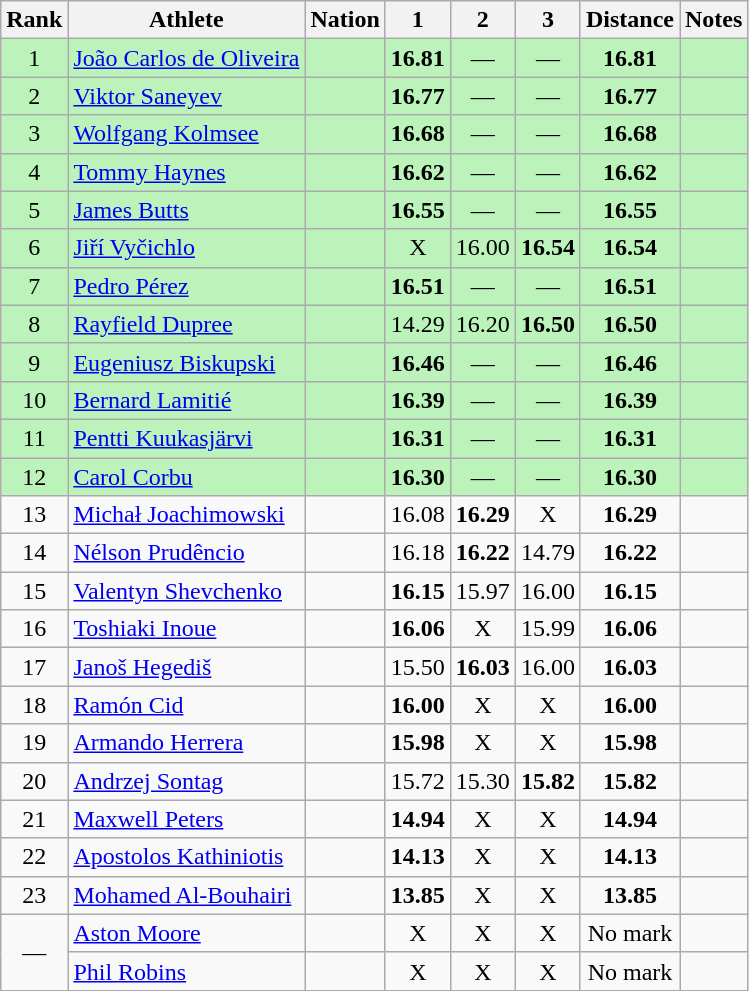<table class="wikitable sortable" style="text-align:center">
<tr>
<th>Rank</th>
<th>Athlete</th>
<th>Nation</th>
<th>1</th>
<th>2</th>
<th>3</th>
<th>Distance</th>
<th>Notes</th>
</tr>
<tr style="background:#bbf3bb;">
<td>1</td>
<td align=left><a href='#'>João Carlos de Oliveira</a></td>
<td align=left></td>
<td><strong>16.81</strong></td>
<td data-sort-value=1.00>—</td>
<td data-sort-value=1.00>—</td>
<td><strong>16.81</strong></td>
<td></td>
</tr>
<tr style="background:#bbf3bb;">
<td>2</td>
<td align=left><a href='#'>Viktor Saneyev</a></td>
<td align=left></td>
<td><strong>16.77</strong></td>
<td data-sort-value=1.00>—</td>
<td data-sort-value=1.00>—</td>
<td><strong>16.77</strong></td>
<td></td>
</tr>
<tr style="background:#bbf3bb;">
<td>3</td>
<td align=left><a href='#'>Wolfgang Kolmsee</a></td>
<td align=left></td>
<td><strong>16.68</strong></td>
<td data-sort-value=1.00>—</td>
<td data-sort-value=1.00>—</td>
<td><strong>16.68</strong></td>
<td></td>
</tr>
<tr style="background:#bbf3bb;">
<td>4</td>
<td align=left><a href='#'>Tommy Haynes</a></td>
<td align=left></td>
<td><strong>16.62</strong></td>
<td data-sort-value=1.00>—</td>
<td data-sort-value=1.00>—</td>
<td><strong>16.62</strong></td>
<td></td>
</tr>
<tr style="background:#bbf3bb;">
<td>5</td>
<td align=left><a href='#'>James Butts</a></td>
<td align=left></td>
<td><strong>16.55</strong></td>
<td data-sort-value=1.00>—</td>
<td data-sort-value=1.00>—</td>
<td><strong>16.55</strong></td>
<td></td>
</tr>
<tr style="background:#bbf3bb;">
<td>6</td>
<td align=left><a href='#'>Jiří Vyčichlo</a></td>
<td align=left></td>
<td data-sort-value=1.00>X</td>
<td>16.00</td>
<td><strong>16.54</strong></td>
<td><strong>16.54</strong></td>
<td></td>
</tr>
<tr style="background:#bbf3bb;">
<td>7</td>
<td align=left><a href='#'>Pedro Pérez</a></td>
<td align=left></td>
<td><strong>16.51</strong></td>
<td data-sort-value=1.00>—</td>
<td data-sort-value=1.00>—</td>
<td><strong>16.51</strong></td>
<td></td>
</tr>
<tr style="background:#bbf3bb;">
<td>8</td>
<td align=left><a href='#'>Rayfield Dupree</a></td>
<td align=left></td>
<td>14.29</td>
<td>16.20</td>
<td><strong>16.50</strong></td>
<td><strong>16.50</strong></td>
<td></td>
</tr>
<tr style="background:#bbf3bb;">
<td>9</td>
<td align=left><a href='#'>Eugeniusz Biskupski</a></td>
<td align=left></td>
<td><strong>16.46</strong></td>
<td data-sort-value=1.00>—</td>
<td data-sort-value=1.00>—</td>
<td><strong>16.46</strong></td>
<td></td>
</tr>
<tr style="background:#bbf3bb;">
<td>10</td>
<td align=left><a href='#'>Bernard Lamitié</a></td>
<td align=left></td>
<td><strong>16.39</strong></td>
<td data-sort-value=1.00>—</td>
<td data-sort-value=1.00>—</td>
<td><strong>16.39</strong></td>
<td></td>
</tr>
<tr style="background:#bbf3bb;">
<td>11</td>
<td align=left><a href='#'>Pentti Kuukasjärvi</a></td>
<td align=left></td>
<td><strong>16.31</strong></td>
<td data-sort-value=1.00>—</td>
<td data-sort-value=1.00>—</td>
<td><strong>16.31</strong></td>
<td></td>
</tr>
<tr style="background:#bbf3bb;">
<td>12</td>
<td align=left><a href='#'>Carol Corbu</a></td>
<td align=left></td>
<td><strong>16.30</strong></td>
<td data-sort-value=1.00>—</td>
<td data-sort-value=1.00>—</td>
<td><strong>16.30</strong></td>
<td></td>
</tr>
<tr>
<td>13</td>
<td align=left><a href='#'>Michał Joachimowski</a></td>
<td align=left></td>
<td>16.08</td>
<td><strong>16.29</strong></td>
<td data-sort-value=1.00>X</td>
<td><strong>16.29</strong></td>
<td></td>
</tr>
<tr>
<td>14</td>
<td align=left><a href='#'>Nélson Prudêncio</a></td>
<td align=left></td>
<td>16.18</td>
<td><strong>16.22</strong></td>
<td>14.79</td>
<td><strong>16.22</strong></td>
<td></td>
</tr>
<tr>
<td>15</td>
<td align=left><a href='#'>Valentyn Shevchenko</a></td>
<td align=left></td>
<td><strong>16.15</strong></td>
<td>15.97</td>
<td>16.00</td>
<td><strong>16.15</strong></td>
<td></td>
</tr>
<tr>
<td>16</td>
<td align=left><a href='#'>Toshiaki Inoue</a></td>
<td align=left></td>
<td><strong>16.06</strong></td>
<td data-sort-value=1.00>X</td>
<td>15.99</td>
<td><strong>16.06</strong></td>
<td></td>
</tr>
<tr>
<td>17</td>
<td align=left><a href='#'>Janoš Hegediš</a></td>
<td align=left></td>
<td>15.50</td>
<td><strong>16.03</strong></td>
<td>16.00</td>
<td><strong>16.03</strong></td>
<td></td>
</tr>
<tr>
<td>18</td>
<td align=left><a href='#'>Ramón Cid</a></td>
<td align=left></td>
<td><strong>16.00</strong></td>
<td data-sort-value=1.00>X</td>
<td data-sort-value=1.00>X</td>
<td><strong>16.00</strong></td>
<td></td>
</tr>
<tr>
<td>19</td>
<td align=left><a href='#'>Armando Herrera</a></td>
<td align=left></td>
<td><strong>15.98 </strong></td>
<td data-sort-value=1.00>X</td>
<td data-sort-value=1.00>X</td>
<td><strong>15.98</strong></td>
<td></td>
</tr>
<tr>
<td>20</td>
<td align=left><a href='#'>Andrzej Sontag</a></td>
<td align=left></td>
<td>15.72</td>
<td>15.30</td>
<td><strong>15.82</strong></td>
<td><strong>15.82</strong></td>
<td></td>
</tr>
<tr>
<td>21</td>
<td align=left><a href='#'>Maxwell Peters</a></td>
<td align=left></td>
<td><strong>14.94</strong></td>
<td data-sort-value=1.00>X</td>
<td data-sort-value=1.00>X</td>
<td><strong>14.94</strong></td>
<td></td>
</tr>
<tr>
<td>22</td>
<td align=left><a href='#'>Apostolos Kathiniotis</a></td>
<td align=left></td>
<td><strong>14.13</strong></td>
<td data-sort-value=1.00>X</td>
<td data-sort-value=1.00>X</td>
<td><strong>14.13</strong></td>
<td></td>
</tr>
<tr>
<td>23</td>
<td align=left><a href='#'>Mohamed Al-Bouhairi</a></td>
<td align=left></td>
<td><strong>13.85</strong></td>
<td data-sort-value=1.00>X</td>
<td data-sort-value=1.00>X</td>
<td><strong>13.85</strong></td>
<td></td>
</tr>
<tr>
<td rowspan=2 data-sort-value=24>—</td>
<td align=left><a href='#'>Aston Moore</a></td>
<td align=left></td>
<td data-sort-value=1.00>X</td>
<td data-sort-value=1.00>X</td>
<td data-sort-value=1.00>X</td>
<td data-sort-value=1.00>No mark</td>
<td></td>
</tr>
<tr>
<td align=left><a href='#'>Phil Robins</a></td>
<td align=left></td>
<td data-sort-value=1.00>X</td>
<td data-sort-value=1.00>X</td>
<td data-sort-value=1.00>X</td>
<td data-sort-value=1.00>No mark</td>
<td></td>
</tr>
</table>
